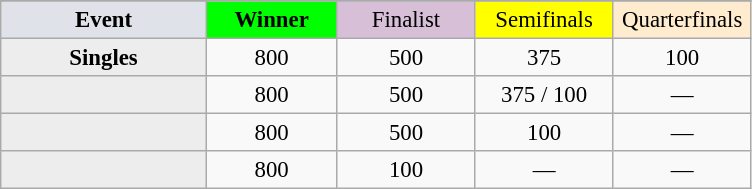<table class="wikitable" style="font-size:95%;text-align:center">
<tr>
</tr>
<tr>
<td style="width:130px; background:#dfe2e9;" scope="col"><strong>Event</strong></td>
<td style="width:80px; background:lime;" scope="col"><strong>Winner</strong></td>
<td style="width:85px; background:thistle;" scope="col">Finalist</td>
<td style="width:85px; background:#ff0;" scope="col">Semifinals</td>
<td style="width:85px; background:#ffebcd;" scope="col">Quarterfinals</td>
</tr>
<tr>
<th style="background:#ededed;" scope="row">Singles</th>
<td>800</td>
<td>500</td>
<td>375</td>
<td>100</td>
</tr>
<tr>
<th style="background:#ededed;" scope="row"></th>
<td>800</td>
<td>500</td>
<td>375 / 100</td>
<td>—</td>
</tr>
<tr>
<th style="background:#ededed;" scope="row"></th>
<td>800</td>
<td>500</td>
<td>100</td>
<td>—</td>
</tr>
<tr>
<th style="background:#ededed;" scope="row"></th>
<td>800</td>
<td>100</td>
<td>—</td>
<td>—</td>
</tr>
</table>
